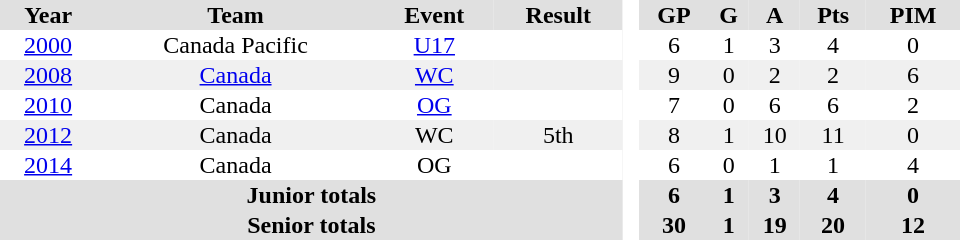<table border="0" cellpadding="1" cellspacing="0" style="text-align:center; width:40em">
<tr ALIGN="center" bgcolor="#e0e0e0">
<th>Year</th>
<th>Team</th>
<th>Event</th>
<th>Result</th>
<th rowspan="99" bgcolor="#ffffff"> </th>
<th>GP</th>
<th>G</th>
<th>A</th>
<th>Pts</th>
<th>PIM</th>
</tr>
<tr>
<td><a href='#'>2000</a></td>
<td>Canada Pacific</td>
<td><a href='#'>U17</a></td>
<td></td>
<td>6</td>
<td>1</td>
<td>3</td>
<td>4</td>
<td>0</td>
</tr>
<tr bgcolor="#f0f0f0">
<td><a href='#'>2008</a></td>
<td><a href='#'>Canada</a></td>
<td><a href='#'>WC</a></td>
<td></td>
<td>9</td>
<td>0</td>
<td>2</td>
<td>2</td>
<td>6</td>
</tr>
<tr>
<td><a href='#'>2010</a></td>
<td>Canada</td>
<td><a href='#'>OG</a></td>
<td></td>
<td>7</td>
<td>0</td>
<td>6</td>
<td>6</td>
<td>2</td>
</tr>
<tr bgcolor="#f0f0f0">
<td><a href='#'>2012</a></td>
<td>Canada</td>
<td>WC</td>
<td>5th</td>
<td>8</td>
<td>1</td>
<td>10</td>
<td>11</td>
<td>0</td>
</tr>
<tr>
<td><a href='#'>2014</a></td>
<td>Canada</td>
<td>OG</td>
<td></td>
<td>6</td>
<td>0</td>
<td>1</td>
<td>1</td>
<td>4</td>
</tr>
<tr bgcolor="#e0e0e0">
<th colspan=4>Junior totals</th>
<th>6</th>
<th>1</th>
<th>3</th>
<th>4</th>
<th>0</th>
</tr>
<tr bgcolor="#e0e0e0">
<th colspan=4>Senior totals</th>
<th>30</th>
<th>1</th>
<th>19</th>
<th>20</th>
<th>12</th>
</tr>
</table>
